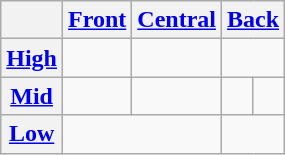<table class="wikitable" style="text-align:center">
<tr>
<th></th>
<th><a href='#'>Front</a></th>
<th><a href='#'>Central</a></th>
<th colspan="2"><a href='#'>Back</a></th>
</tr>
<tr align="center">
<th><a href='#'>High</a></th>
<td></td>
<td></td>
<td colspan="2"></td>
</tr>
<tr align="center">
<th><a href='#'>Mid</a></th>
<td></td>
<td></td>
<td></td>
<td></td>
</tr>
<tr align="center">
<th><a href='#'>Low</a></th>
<td colspan="2"></td>
<td colspan="2"></td>
</tr>
</table>
